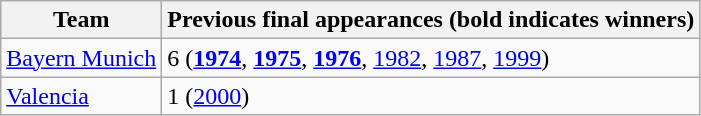<table class="wikitable">
<tr>
<th>Team</th>
<th>Previous final appearances (bold indicates winners)</th>
</tr>
<tr>
<td> <a href='#'>Bayern Munich</a></td>
<td>6 (<a href='#'><strong>1974</strong></a>, <strong><a href='#'>1975</a></strong>, <strong><a href='#'>1976</a></strong>, <a href='#'>1982</a>, <a href='#'>1987</a>, <a href='#'>1999</a>)</td>
</tr>
<tr>
<td> <a href='#'>Valencia</a></td>
<td>1 (<a href='#'>2000</a>)</td>
</tr>
</table>
